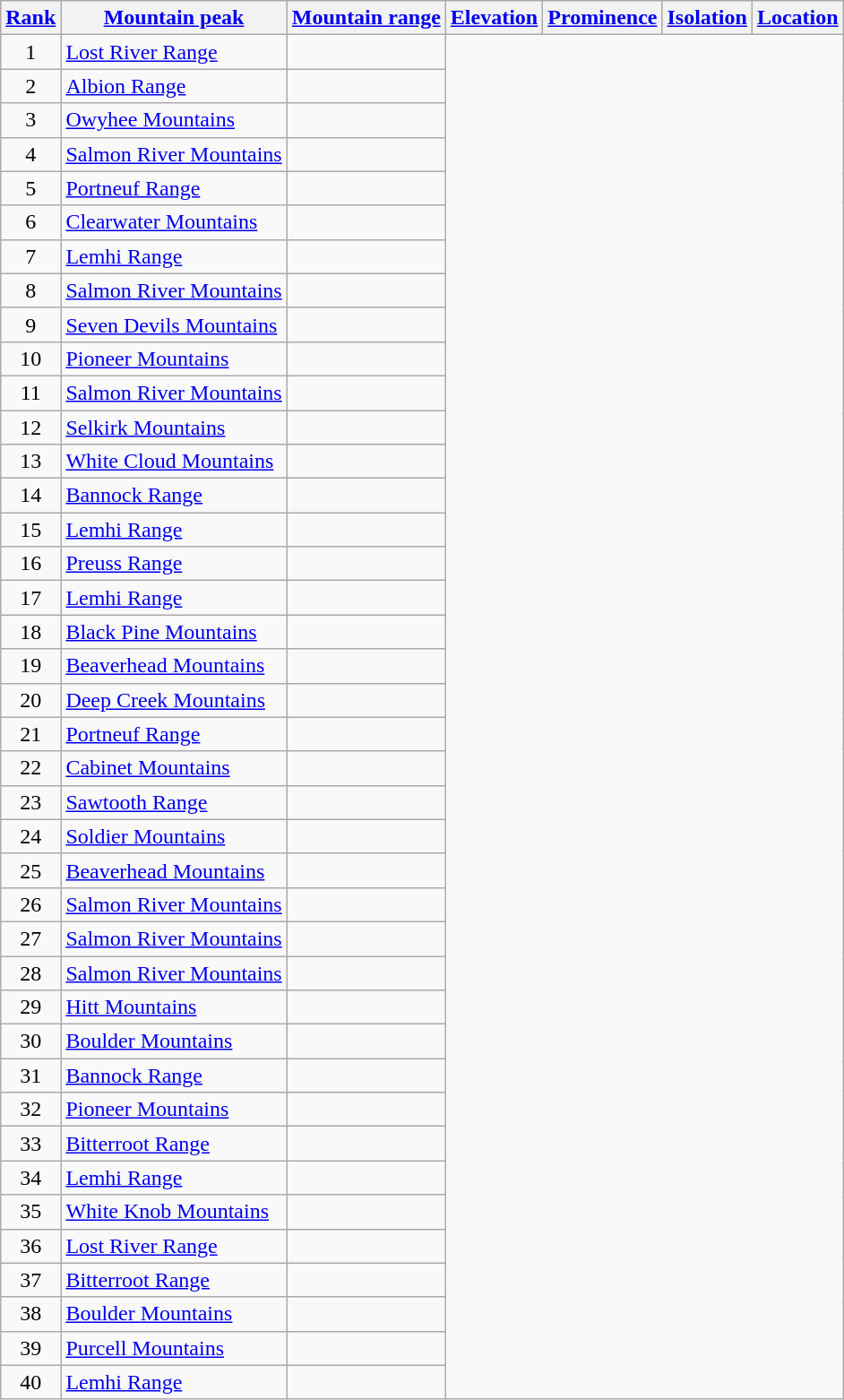<table class="wikitable sortable">
<tr>
<th><a href='#'>Rank</a></th>
<th><a href='#'>Mountain peak</a></th>
<th><a href='#'>Mountain range</a></th>
<th><a href='#'>Elevation</a></th>
<th><a href='#'>Prominence</a></th>
<th><a href='#'>Isolation</a></th>
<th><a href='#'>Location</a></th>
</tr>
<tr>
<td align=center>1<br></td>
<td><a href='#'>Lost River Range</a><br></td>
<td></td>
</tr>
<tr>
<td align=center>2<br></td>
<td><a href='#'>Albion Range</a><br></td>
<td></td>
</tr>
<tr>
<td align=center>3<br></td>
<td><a href='#'>Owyhee Mountains</a><br></td>
<td></td>
</tr>
<tr>
<td align=center>4<br></td>
<td><a href='#'>Salmon River Mountains</a><br></td>
<td></td>
</tr>
<tr>
<td align=center>5<br></td>
<td><a href='#'>Portneuf Range</a><br></td>
<td></td>
</tr>
<tr>
<td align=center>6<br></td>
<td><a href='#'>Clearwater Mountains</a><br></td>
<td></td>
</tr>
<tr>
<td align=center>7<br></td>
<td><a href='#'>Lemhi Range</a><br></td>
<td></td>
</tr>
<tr>
<td align=center>8<br></td>
<td><a href='#'>Salmon River Mountains</a><br></td>
<td></td>
</tr>
<tr>
<td align=center>9<br></td>
<td><a href='#'>Seven Devils Mountains</a><br></td>
<td></td>
</tr>
<tr>
<td align=center>10<br></td>
<td><a href='#'>Pioneer Mountains</a><br></td>
<td></td>
</tr>
<tr>
<td align=center>11<br></td>
<td><a href='#'>Salmon River Mountains</a><br></td>
<td></td>
</tr>
<tr>
<td align=center>12<br></td>
<td><a href='#'>Selkirk Mountains</a><br></td>
<td></td>
</tr>
<tr>
<td align=center>13<br></td>
<td><a href='#'>White Cloud Mountains</a><br></td>
<td></td>
</tr>
<tr>
<td align=center>14<br></td>
<td><a href='#'>Bannock Range</a><br></td>
<td></td>
</tr>
<tr>
<td align=center>15<br></td>
<td><a href='#'>Lemhi Range</a><br></td>
<td></td>
</tr>
<tr>
<td align=center>16<br></td>
<td><a href='#'>Preuss Range</a><br></td>
<td></td>
</tr>
<tr>
<td align=center>17<br></td>
<td><a href='#'>Lemhi Range</a><br></td>
<td></td>
</tr>
<tr>
<td align=center>18<br></td>
<td><a href='#'>Black Pine Mountains</a><br></td>
<td></td>
</tr>
<tr>
<td align=center>19<br></td>
<td><a href='#'>Beaverhead Mountains</a><br></td>
<td></td>
</tr>
<tr>
<td align=center>20<br></td>
<td><a href='#'>Deep Creek Mountains</a><br></td>
<td></td>
</tr>
<tr>
<td align=center>21<br></td>
<td><a href='#'>Portneuf Range</a><br></td>
<td></td>
</tr>
<tr>
<td align=center>22<br></td>
<td><a href='#'>Cabinet Mountains</a><br></td>
<td></td>
</tr>
<tr>
<td align=center>23<br></td>
<td><a href='#'>Sawtooth Range</a><br></td>
<td></td>
</tr>
<tr>
<td align=center>24<br></td>
<td><a href='#'>Soldier Mountains</a><br></td>
<td></td>
</tr>
<tr>
<td align=center>25<br></td>
<td><a href='#'>Beaverhead Mountains</a><br></td>
<td></td>
</tr>
<tr>
<td align=center>26<br></td>
<td><a href='#'>Salmon River Mountains</a><br></td>
<td></td>
</tr>
<tr>
<td align=center>27<br></td>
<td><a href='#'>Salmon River Mountains</a><br></td>
<td></td>
</tr>
<tr>
<td align=center>28<br></td>
<td><a href='#'>Salmon River Mountains</a><br></td>
<td></td>
</tr>
<tr>
<td align=center>29<br></td>
<td><a href='#'>Hitt Mountains</a><br></td>
<td></td>
</tr>
<tr>
<td align=center>30<br></td>
<td><a href='#'>Boulder Mountains</a><br></td>
<td></td>
</tr>
<tr>
<td align=center>31<br></td>
<td><a href='#'>Bannock Range</a><br></td>
<td></td>
</tr>
<tr>
<td align=center>32<br></td>
<td><a href='#'>Pioneer Mountains</a><br></td>
<td></td>
</tr>
<tr>
<td align=center>33<br></td>
<td><a href='#'>Bitterroot Range</a><br></td>
<td></td>
</tr>
<tr>
<td align=center>34<br></td>
<td><a href='#'>Lemhi Range</a><br></td>
<td></td>
</tr>
<tr>
<td align=center>35<br></td>
<td><a href='#'>White Knob Mountains</a><br></td>
<td></td>
</tr>
<tr>
<td align=center>36<br></td>
<td><a href='#'>Lost River Range</a><br></td>
<td></td>
</tr>
<tr>
<td align=center>37<br></td>
<td><a href='#'>Bitterroot Range</a><br></td>
<td></td>
</tr>
<tr>
<td align=center>38<br></td>
<td><a href='#'>Boulder Mountains</a><br></td>
<td></td>
</tr>
<tr>
<td align=center>39<br></td>
<td><a href='#'>Purcell Mountains</a><br></td>
<td></td>
</tr>
<tr>
<td align=center>40<br></td>
<td><a href='#'>Lemhi Range</a><br></td>
<td></td>
</tr>
</table>
